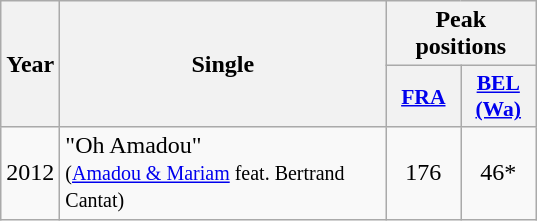<table class="wikitable">
<tr>
<th align="center" rowspan="2" width="10">Year</th>
<th align="center" rowspan="2" width="210">Single</th>
<th align="center" colspan="2" width="20">Peak positions</th>
</tr>
<tr>
<th scope="col" style="width:3em;font-size:90%;"><a href='#'>FRA</a><br></th>
<th scope="col" style="width:3em;font-size:90%;"><a href='#'>BEL <br>(Wa)</a><br></th>
</tr>
<tr>
<td style="text-align:center;">2012</td>
<td>"Oh Amadou" <br><small>(<a href='#'>Amadou & Mariam</a> feat. Bertrand Cantat)</small></td>
<td style="text-align:center;">176</td>
<td style="text-align:center;">46*</td>
</tr>
</table>
